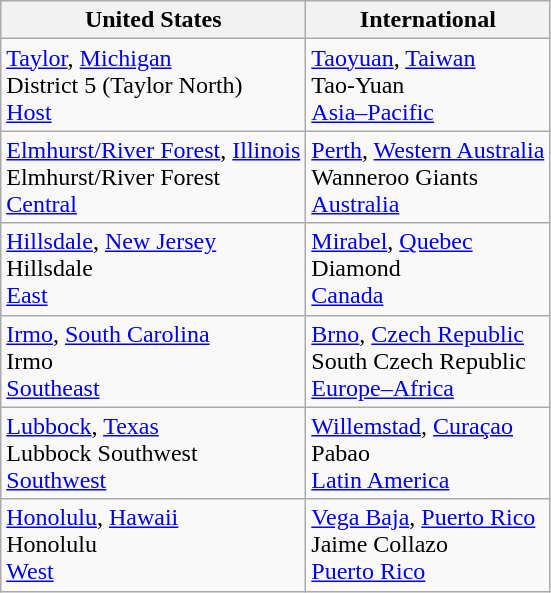<table class="wikitable">
<tr>
<th>United States</th>
<th>International</th>
</tr>
<tr>
<td> <a href='#'>Taylor</a>, <a href='#'>Michigan</a><br>District 5 (Taylor North) <br><a href='#'>Host</a></td>
<td> <a href='#'>Taoyuan</a>, <a href='#'>Taiwan</a><br> Tao-Yuan <br><a href='#'>Asia–Pacific</a></td>
</tr>
<tr>
<td> <a href='#'>Elmhurst/River Forest</a>, <a href='#'>Illinois</a><br>Elmhurst/River Forest<br><a href='#'>Central</a></td>
<td>  <a href='#'>Perth</a>, <a href='#'>Western Australia</a><br>Wanneroo Giants<br><a href='#'>Australia</a></td>
</tr>
<tr>
<td> <a href='#'>Hillsdale</a>, <a href='#'>New Jersey</a><br>Hillsdale<br><a href='#'>East</a></td>
<td> <a href='#'>Mirabel</a>, <a href='#'>Quebec</a><br> Diamond<br><a href='#'>Canada</a></td>
</tr>
<tr>
<td> <a href='#'>Irmo</a>, <a href='#'>South Carolina</a><br>Irmo<br><a href='#'>Southeast</a></td>
<td> <a href='#'>Brno</a>, <a href='#'>Czech Republic</a><br>South Czech Republic<br><a href='#'>Europe–Africa</a></td>
</tr>
<tr>
<td> <a href='#'>Lubbock</a>, <a href='#'>Texas</a><br>Lubbock Southwest<br><a href='#'>Southwest</a></td>
<td> <a href='#'>Willemstad</a>, <a href='#'>Curaçao</a><br>Pabao<br><a href='#'>Latin America</a></td>
</tr>
<tr>
<td> <a href='#'>Honolulu</a>, <a href='#'>Hawaii</a><br>Honolulu<br><a href='#'>West</a></td>
<td> <a href='#'>Vega Baja</a>, <a href='#'>Puerto Rico</a><br> Jaime Collazo <br><a href='#'>Puerto Rico</a></td>
</tr>
</table>
